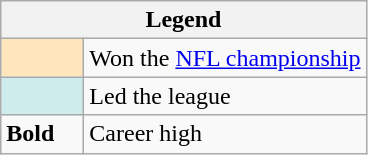<table class="wikitable mw-collapsible">
<tr>
<th colspan="2">Legend</th>
</tr>
<tr>
<td style="background:#ffe6bd; width:3em;"></td>
<td>Won the <a href='#'>NFL championship</a></td>
</tr>
<tr>
<td style="background:#cfecec; width:3em;"></td>
<td>Led the league</td>
</tr>
<tr>
<td><strong>Bold</strong></td>
<td>Career high</td>
</tr>
</table>
